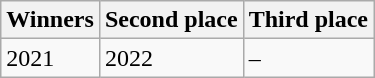<table class="wikitable" border="1">
<tr>
<th>Winners</th>
<th>Second place</th>
<th>Third place</th>
</tr>
<tr>
<td>2021</td>
<td>2022</td>
<td>–</td>
</tr>
</table>
